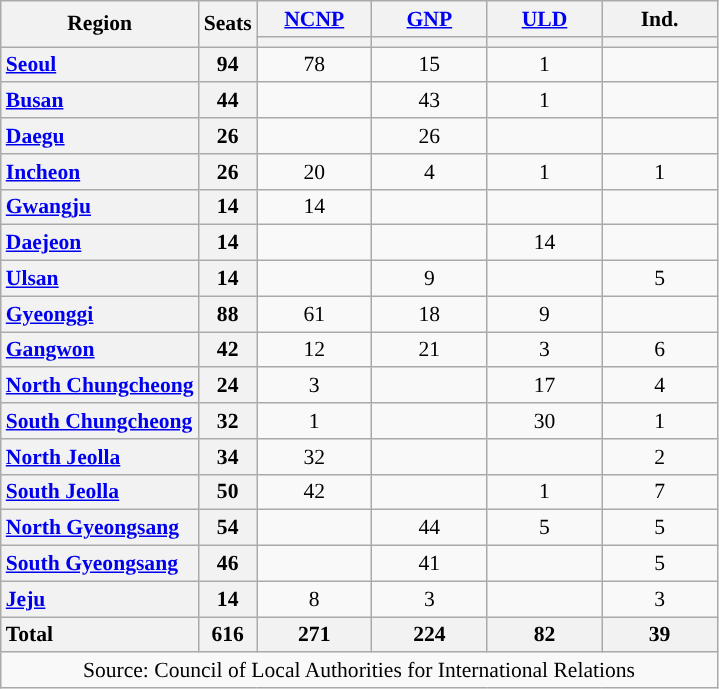<table class="wikitable" style="text-align:center; font-size: 0.9em;">
<tr>
<th rowspan="2">Region</th>
<th rowspan="2">Seats</th>
<th class="unsortable" style="width:70px;"><a href='#'>NCNP</a></th>
<th class="unsortable" style="width:70px;"><a href='#'>GNP</a></th>
<th class="unsortable" style="width:70px;"><a href='#'>ULD</a></th>
<th class="unsortable" style="width:70px;">Ind.</th>
</tr>
<tr>
<th style="background:"></th>
<th style="background:"></th>
<th style="background:"></th>
<th style="background:"></th>
</tr>
<tr>
<th style="text-align: left;"><a href='#'>Seoul</a></th>
<th>94</th>
<td>78</td>
<td>15</td>
<td>1</td>
<td></td>
</tr>
<tr>
<th style="text-align: left;"><a href='#'>Busan</a></th>
<th>44</th>
<td></td>
<td>43</td>
<td>1</td>
<td></td>
</tr>
<tr>
<th style="text-align: left;"><a href='#'>Daegu</a></th>
<th>26</th>
<td></td>
<td>26</td>
<td></td>
<td></td>
</tr>
<tr>
<th style="text-align: left;"><a href='#'>Incheon</a></th>
<th>26</th>
<td>20</td>
<td>4</td>
<td>1</td>
<td>1</td>
</tr>
<tr>
<th style="text-align: left;"><a href='#'>Gwangju</a></th>
<th>14</th>
<td>14</td>
<td></td>
<td></td>
<td></td>
</tr>
<tr>
<th style="text-align: left;"><a href='#'>Daejeon</a></th>
<th>14</th>
<td></td>
<td></td>
<td>14</td>
<td></td>
</tr>
<tr>
<th style="text-align: left;"><a href='#'>Ulsan</a></th>
<th>14</th>
<td></td>
<td>9</td>
<td></td>
<td>5</td>
</tr>
<tr>
<th style="text-align: left;"><a href='#'>Gyeonggi</a></th>
<th>88</th>
<td>61</td>
<td>18</td>
<td>9</td>
<td></td>
</tr>
<tr>
<th style="text-align: left;"><a href='#'>Gangwon</a></th>
<th>42</th>
<td>12</td>
<td>21</td>
<td>3</td>
<td>6</td>
</tr>
<tr>
<th style="text-align: left;"><a href='#'>North Chungcheong</a></th>
<th>24</th>
<td>3</td>
<td></td>
<td>17</td>
<td>4</td>
</tr>
<tr>
<th style="text-align: left;"><a href='#'>South Chungcheong</a></th>
<th>32</th>
<td>1</td>
<td></td>
<td>30</td>
<td>1</td>
</tr>
<tr>
<th style="text-align: left;"><a href='#'>North Jeolla</a></th>
<th>34</th>
<td>32</td>
<td></td>
<td></td>
<td>2</td>
</tr>
<tr>
<th style="text-align: left;"><a href='#'>South Jeolla</a></th>
<th>50</th>
<td>42</td>
<td></td>
<td>1</td>
<td>7</td>
</tr>
<tr>
<th style="text-align: left;"><a href='#'>North Gyeongsang</a></th>
<th>54</th>
<td></td>
<td>44</td>
<td>5</td>
<td>5</td>
</tr>
<tr>
<th style="text-align: left;"><a href='#'>South Gyeongsang</a></th>
<th>46</th>
<td></td>
<td>41</td>
<td></td>
<td>5</td>
</tr>
<tr>
<th style="text-align: left;"><a href='#'>Jeju</a></th>
<th>14</th>
<td>8</td>
<td>3</td>
<td></td>
<td>3</td>
</tr>
<tr class="sortbottom">
<th style="text-align: left;">Total</th>
<th>616</th>
<th>271</th>
<th>224</th>
<th>82</th>
<th>39</th>
</tr>
<tr>
<td colspan="6">Source: Council of Local Authorities for International Relations</td>
</tr>
</table>
